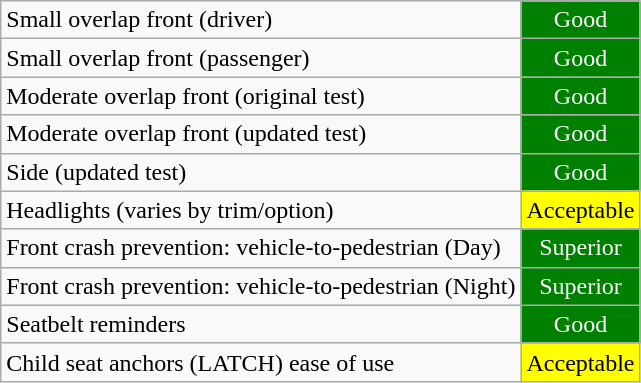<table class="wikitable">
<tr>
<td>Small overlap front (driver)</td>
<td style="text-align:center;color:white;background:green">Good</td>
</tr>
<tr>
<td>Small overlap front (passenger)</td>
<td style="text-align:center;color:white;background:green">Good</td>
</tr>
<tr>
<td>Moderate overlap front (original test)</td>
<td style="text-align:center;color:white;background:green">Good</td>
</tr>
<tr>
<td>Moderate overlap front (updated test)</td>
<td style="text-align:center;color:white;background:green">Good</td>
</tr>
<tr>
<td>Side (updated test)</td>
<td style="text-align:center;color:white;background:green">Good</td>
</tr>
<tr>
<td>Headlights (varies by trim/option)</td>
<td colspan="1" style="text-align:center;color:black;background:yellow">Acceptable</td>
</tr>
<tr>
<td>Front crash prevention: vehicle-to-pedestrian (Day)</td>
<td style="text-align:center;color:white;background:green">Superior</td>
</tr>
<tr>
<td>Front crash prevention: vehicle-to-pedestrian (Night)</td>
<td style="text-align:center;color:white;background:green">Superior</td>
</tr>
<tr>
<td>Seatbelt reminders</td>
<td style="text-align:center;color:white;background:green">Good</td>
</tr>
<tr>
<td>Child seat anchors (LATCH) ease of use</td>
<td style="text-align:center;color:black;background:yellow">Acceptable</td>
</tr>
</table>
